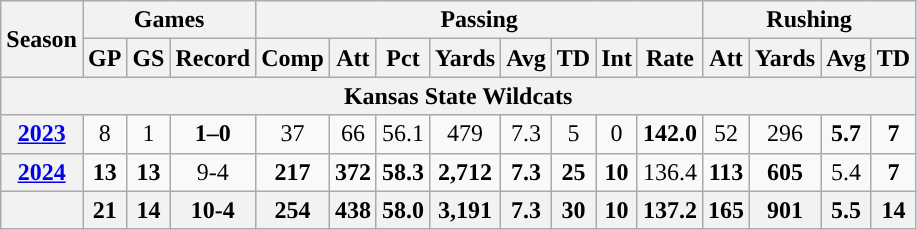<table class="wikitable" style="text-align:center;">
<tr>
<th rowspan="2">Season</th>
<th colspan="3">Games</th>
<th colspan="8">Passing</th>
<th colspan="5">Rushing</th>
</tr>
<tr>
<th>GP</th>
<th>GS</th>
<th>Record</th>
<th>Comp</th>
<th>Att</th>
<th>Pct</th>
<th>Yards</th>
<th>Avg</th>
<th>TD</th>
<th>Int</th>
<th>Rate</th>
<th>Att</th>
<th>Yards</th>
<th>Avg</th>
<th>TD</th>
</tr>
<tr>
<th colspan="16">Kansas State Wildcats</th>
</tr>
<tr>
<th><a href='#'>2023</a></th>
<td>8</td>
<td>1</td>
<td><strong>1–0</strong></td>
<td>37</td>
<td>66</td>
<td>56.1</td>
<td>479</td>
<td>7.3</td>
<td>5</td>
<td>0</td>
<td><strong>142.0</strong></td>
<td>52</td>
<td>296</td>
<td><strong>5.7</strong></td>
<td><strong>7</strong></td>
</tr>
<tr>
<th><a href='#'>2024</a></th>
<td><strong>13</strong></td>
<td><strong>13</strong></td>
<td>9-4</td>
<td><strong>217</strong></td>
<td><strong>372</strong></td>
<td><strong>58.3</strong></td>
<td><strong>2,712</strong></td>
<td><strong>7.3 </strong></td>
<td><strong>25</strong></td>
<td><strong>10</strong></td>
<td>136.4</td>
<td><strong>113</strong></td>
<td><strong>605</strong></td>
<td>5.4</td>
<td><strong>7</strong></td>
</tr>
<tr>
<th></th>
<th>21</th>
<th>14</th>
<th>10-4</th>
<th>254</th>
<th>438</th>
<th>58.0</th>
<th>3,191</th>
<th>7.3</th>
<th>30</th>
<th>10</th>
<th>137.2</th>
<th>165</th>
<th>901</th>
<th>5.5</th>
<th>14</th>
</tr>
</table>
